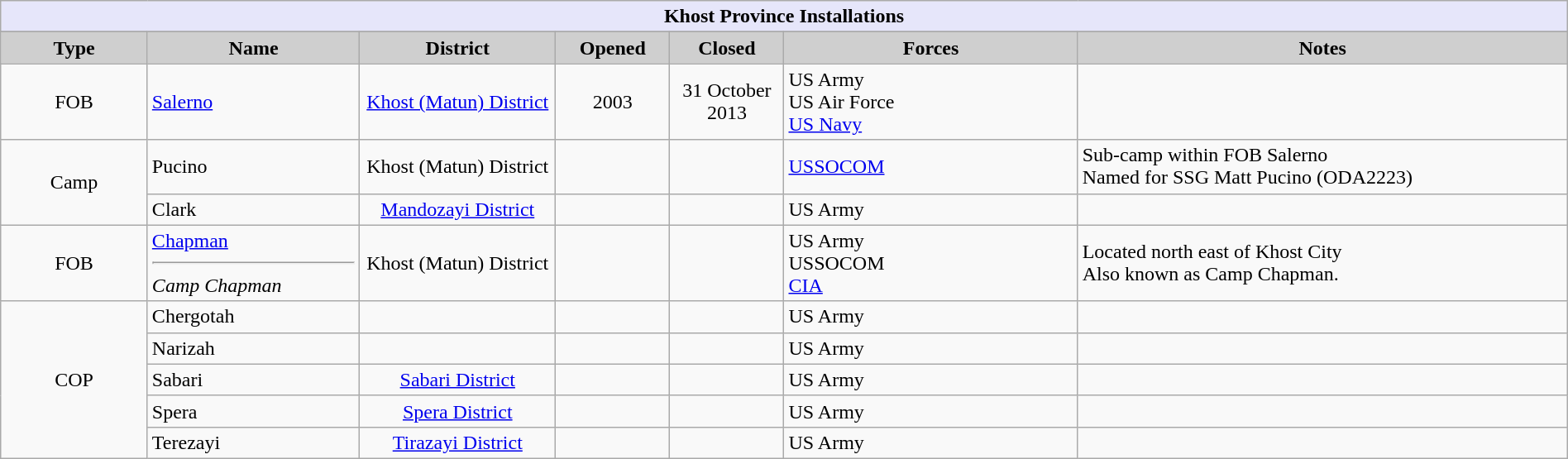<table class="wikitable sortable" width="100%">
<tr>
<th style="align: center; background: lavender" colspan="7"><strong>Khost Province Installations</strong></th>
</tr>
<tr style="background:#efefef; color:black">
</tr>
<tr>
<th style="background-color:#cfcfcf;" align="center" width="9%" align="center">Type</th>
<th style="background-color:#cfcfcf;" align="center" width="13%">Name</th>
<th style="background-color:#cfcfcf;" align="center" width="12%">District</th>
<th style="background-color:#cfcfcf;" align="center" width="7%">Opened</th>
<th style="background-color:#cfcfcf;" align="center" width="7%">Closed</th>
<th style="background-color:#cfcfcf;" align="center" width="18%" class="unsortable">Forces</th>
<th style="background-color:#cfcfcf;" align="center" width="30%" class="unsortable">Notes</th>
</tr>
<tr>
<td align="center">FOB</td>
<td><a href='#'>Salerno</a></td>
<td align="center"><a href='#'>Khost (Matun) District</a></td>
<td align="center">2003</td>
<td align="center">31 October 2013</td>
<td> US Army<br> US Air Force<br> <a href='#'>US Navy</a></td>
<td></td>
</tr>
<tr>
<td rowspan="2" align="center">Camp</td>
<td>Pucino</td>
<td align="center">Khost (Matun) District</td>
<td align="center"> </td>
<td align="center"></td>
<td> <a href='#'>USSOCOM</a></td>
<td>Sub-camp within FOB Salerno<br>Named for SSG Matt Pucino (ODA2223)</td>
</tr>
<tr>
<td>Clark</td>
<td align="center"><a href='#'>Mandozayi District</a></td>
<td align="center"> </td>
<td align="center"> </td>
<td> US Army</td>
<td></td>
</tr>
<tr>
<td align="center">FOB</td>
<td><a href='#'>Chapman</a><hr><em>Camp Chapman</em></td>
<td align="center">Khost (Matun) District</td>
<td align="center"></td>
<td align="center"> </td>
<td> US Army<br> USSOCOM<br> <a href='#'>CIA</a></td>
<td>Located  north east of Khost City<br>Also known as Camp Chapman.</td>
</tr>
<tr>
<td rowspan="5" align="center">COP</td>
<td>Chergotah</td>
<td align="center"></td>
<td align="center"> </td>
<td align="center"> </td>
<td> US Army</td>
<td></td>
</tr>
<tr>
<td>Narizah</td>
<td align="center"></td>
<td align="center"> </td>
<td align="center"> </td>
<td> US Army</td>
<td></td>
</tr>
<tr>
<td>Sabari</td>
<td align="center"><a href='#'>Sabari District</a></td>
<td align="center"> </td>
<td align="center"> </td>
<td> US Army</td>
<td></td>
</tr>
<tr>
<td>Spera</td>
<td align="center"><a href='#'>Spera District</a></td>
<td align="center"> </td>
<td align="center"></td>
<td> US Army</td>
<td></td>
</tr>
<tr>
<td>Terezayi</td>
<td align="center"><a href='#'>Tirazayi District</a></td>
<td align="center"> </td>
<td align="center"> </td>
<td> US Army</td>
<td></td>
</tr>
</table>
